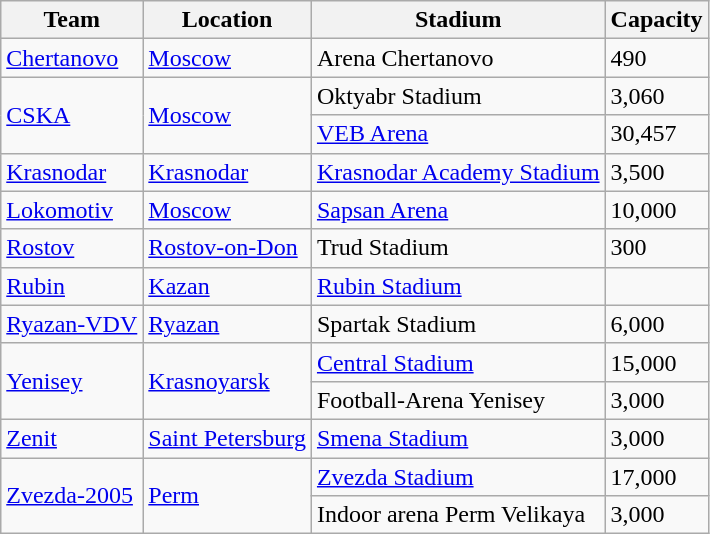<table class="wikitable sortable">
<tr>
<th>Team</th>
<th>Location</th>
<th>Stadium</th>
<th>Capacity</th>
</tr>
<tr>
<td><a href='#'>Chertanovo</a></td>
<td><a href='#'>Moscow</a></td>
<td>Arena Chertanovo</td>
<td>490</td>
</tr>
<tr>
<td rowspan=2><a href='#'>CSKA</a></td>
<td rowspan=2><a href='#'>Moscow</a></td>
<td>Oktyabr Stadium</td>
<td>3,060</td>
</tr>
<tr>
<td><a href='#'>VEB Arena</a></td>
<td>30,457</td>
</tr>
<tr>
<td><a href='#'>Krasnodar</a></td>
<td><a href='#'>Krasnodar</a></td>
<td><a href='#'>Krasnodar Academy Stadium</a></td>
<td>3,500</td>
</tr>
<tr>
<td><a href='#'>Lokomotiv</a></td>
<td><a href='#'>Moscow</a></td>
<td><a href='#'>Sapsan Arena</a></td>
<td>10,000</td>
</tr>
<tr>
<td><a href='#'>Rostov</a></td>
<td><a href='#'>Rostov-on-Don</a></td>
<td>Trud Stadium</td>
<td>300</td>
</tr>
<tr>
<td><a href='#'>Rubin</a></td>
<td><a href='#'>Kazan</a></td>
<td><a href='#'>Rubin Stadium</a></td>
<td></td>
</tr>
<tr>
<td><a href='#'>Ryazan-VDV</a></td>
<td><a href='#'>Ryazan</a></td>
<td>Spartak Stadium</td>
<td>6,000</td>
</tr>
<tr>
<td rowspan=2><a href='#'>Yenisey</a></td>
<td rowspan=2><a href='#'>Krasnoyarsk</a></td>
<td><a href='#'>Central Stadium</a></td>
<td>15,000</td>
</tr>
<tr>
<td>Football-Arena Yenisey</td>
<td>3,000</td>
</tr>
<tr>
<td><a href='#'>Zenit</a></td>
<td><a href='#'>Saint Petersburg</a></td>
<td><a href='#'>Smena Stadium</a></td>
<td>3,000</td>
</tr>
<tr>
<td rowspan=2><a href='#'>Zvezda-2005</a></td>
<td rowspan=2><a href='#'>Perm</a></td>
<td><a href='#'>Zvezda Stadium</a></td>
<td>17,000</td>
</tr>
<tr>
<td>Indoor arena Perm Velikaya</td>
<td>3,000</td>
</tr>
</table>
